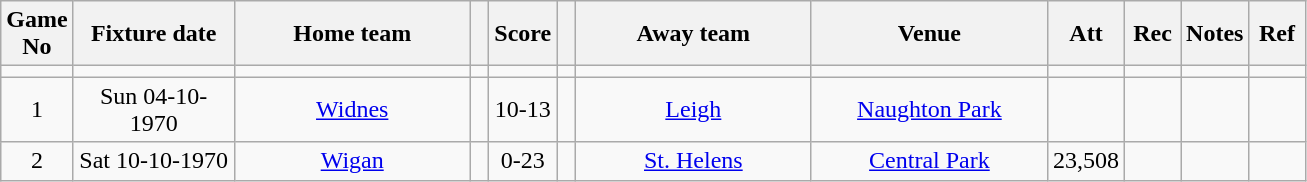<table class="wikitable" style="text-align:center;">
<tr>
<th style="width:20px;" abbr="No">Game No</th>
<th style="width:100px;" abbr="Date">Fixture date</th>
<th style="width:150px;" abbr="Home team">Home team</th>
<th style="width:5px;;" abbr="space"></th>
<th style="width:20px;" abbr="Score">Score</th>
<th style="width:5px;;" abbr="space"></th>
<th style="width:150px;" abbr="Away team">Away team</th>
<th style="width:150px;" abbr="Venue">Venue</th>
<th style="width:30px;" abbr="Att">Att</th>
<th style="width:30px;" abbr="Rec">Rec</th>
<th style="width:20px;" abbr="Notes">Notes</th>
<th style="width:30px;" abbr="Ref">Ref</th>
</tr>
<tr>
<td></td>
<td></td>
<td></td>
<td></td>
<td></td>
<td></td>
<td></td>
<td></td>
<td></td>
<td></td>
<td></td>
</tr>
<tr>
<td>1</td>
<td>Sun 04-10-1970</td>
<td><a href='#'>Widnes</a></td>
<td></td>
<td>10-13</td>
<td></td>
<td><a href='#'>Leigh</a></td>
<td><a href='#'>Naughton Park</a></td>
<td></td>
<td></td>
<td></td>
<td></td>
</tr>
<tr>
<td>2</td>
<td>Sat 10-10-1970</td>
<td><a href='#'>Wigan</a></td>
<td></td>
<td>0-23</td>
<td></td>
<td><a href='#'>St. Helens</a></td>
<td><a href='#'>Central Park</a></td>
<td>23,508</td>
<td></td>
<td></td>
<td></td>
</tr>
</table>
